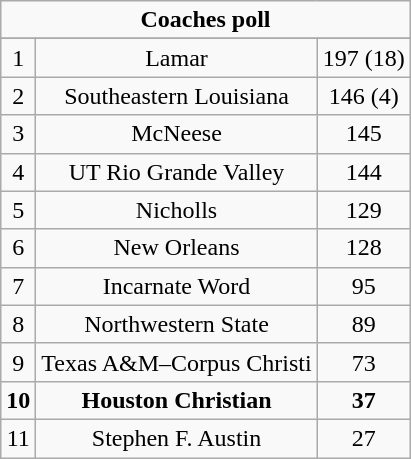<table class="wikitable collapsible">
<tr align="center">
<td align="center" Colspan="3"><strong>Coaches poll</strong></td>
</tr>
<tr align="center">
</tr>
<tr align="center">
<td>1</td>
<td>Lamar</td>
<td>197 (18)</td>
</tr>
<tr align="center">
<td>2</td>
<td>Southeastern Louisiana</td>
<td>146 (4)</td>
</tr>
<tr align="center">
<td>3</td>
<td>McNeese</td>
<td>145</td>
</tr>
<tr align="center">
<td>4</td>
<td>UT Rio Grande Valley</td>
<td>144</td>
</tr>
<tr align="center">
<td>5</td>
<td>Nicholls</td>
<td>129</td>
</tr>
<tr align="center">
<td>6</td>
<td>New Orleans</td>
<td>128</td>
</tr>
<tr align="center">
<td>7</td>
<td>Incarnate Word</td>
<td>95</td>
</tr>
<tr align="center">
<td>8</td>
<td>Northwestern State</td>
<td>89</td>
</tr>
<tr align="center">
<td>9</td>
<td>Texas A&M–Corpus Christi</td>
<td>73</td>
</tr>
<tr align="center">
<td><strong>10</strong></td>
<td><strong>Houston Christian</strong></td>
<td><strong>37</strong></td>
</tr>
<tr align="center">
<td>11</td>
<td>Stephen F. Austin</td>
<td>27</td>
</tr>
</table>
